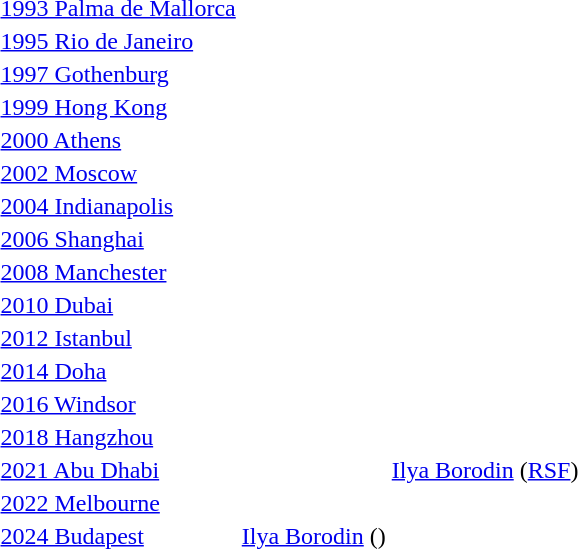<table>
<tr>
<td><a href='#'>1993 Palma de Mallorca</a></td>
<td></td>
<td></td>
<td></td>
</tr>
<tr>
<td><a href='#'>1995 Rio de Janeiro</a></td>
<td></td>
<td></td>
<td></td>
</tr>
<tr>
<td><a href='#'>1997 Gothenburg</a></td>
<td></td>
<td></td>
<td></td>
</tr>
<tr>
<td><a href='#'>1999 Hong Kong</a></td>
<td></td>
<td></td>
<td></td>
</tr>
<tr>
<td><a href='#'>2000 Athens</a></td>
<td></td>
<td></td>
<td></td>
</tr>
<tr>
<td><a href='#'>2002 Moscow</a></td>
<td></td>
<td></td>
<td></td>
</tr>
<tr>
<td><a href='#'>2004 Indianapolis</a></td>
<td></td>
<td></td>
<td></td>
</tr>
<tr>
<td><a href='#'>2006 Shanghai</a></td>
<td></td>
<td></td>
<td></td>
</tr>
<tr>
<td><a href='#'>2008 Manchester</a></td>
<td></td>
<td></td>
<td></td>
</tr>
<tr>
<td><a href='#'>2010 Dubai</a></td>
<td></td>
<td></td>
<td></td>
</tr>
<tr>
<td><a href='#'>2012 Istanbul</a></td>
<td></td>
<td></td>
<td></td>
</tr>
<tr>
<td><a href='#'>2014 Doha</a></td>
<td></td>
<td></td>
<td></td>
</tr>
<tr>
<td><a href='#'>2016 Windsor</a></td>
<td></td>
<td></td>
<td></td>
</tr>
<tr>
<td><a href='#'>2018 Hangzhou</a></td>
<td></td>
<td></td>
<td></td>
</tr>
<tr>
<td><a href='#'>2021 Abu Dhabi</a></td>
<td></td>
<td><a href='#'>Ilya Borodin</a> (<a href='#'>RSF</a>)</td>
<td></td>
</tr>
<tr>
<td><a href='#'>2022 Melbourne</a></td>
<td></td>
<td></td>
<td></td>
</tr>
<tr>
<td><a href='#'>2024 Budapest</a></td>
<td> <a href='#'>Ilya Borodin</a> ()</td>
<td></td>
<td></td>
</tr>
</table>
